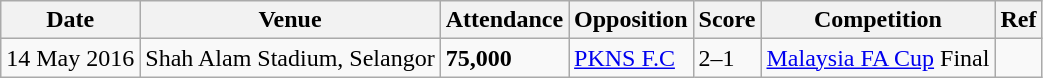<table class="wikitable sortable">
<tr>
<th>Date</th>
<th>Venue</th>
<th>Attendance</th>
<th>Opposition</th>
<th>Score</th>
<th>Competition</th>
<th>Ref</th>
</tr>
<tr>
<td>14 May 2016</td>
<td>Shah Alam Stadium, Selangor</td>
<td><strong>75,000</strong></td>
<td><a href='#'>PKNS F.C</a></td>
<td>2–1</td>
<td><a href='#'>Malaysia FA Cup</a> Final</td>
<td></td>
</tr>
</table>
